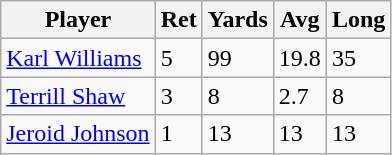<table class="wikitable sortable">
<tr>
<th>Player</th>
<th>Ret</th>
<th>Yards</th>
<th>Avg</th>
<th>Long</th>
</tr>
<tr>
<td><a href='#'>Karl Williams</a></td>
<td>5</td>
<td>99</td>
<td>19.8</td>
<td>35</td>
</tr>
<tr>
<td><a href='#'>Terrill Shaw</a></td>
<td>3</td>
<td>8</td>
<td>2.7</td>
<td>8</td>
</tr>
<tr>
<td><a href='#'>Jeroid Johnson</a></td>
<td>1</td>
<td>13</td>
<td>13</td>
<td>13</td>
</tr>
</table>
